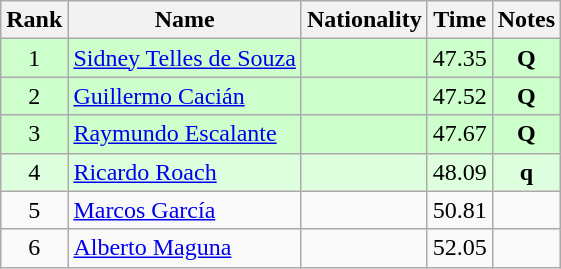<table class="wikitable sortable" style="text-align:center">
<tr>
<th>Rank</th>
<th>Name</th>
<th>Nationality</th>
<th>Time</th>
<th>Notes</th>
</tr>
<tr bgcolor=ccffcc>
<td align=center>1</td>
<td align=left><a href='#'>Sidney Telles de Souza</a></td>
<td align=left></td>
<td>47.35</td>
<td><strong>Q</strong></td>
</tr>
<tr bgcolor=ccffcc>
<td align=center>2</td>
<td align=left><a href='#'>Guillermo Cacián</a></td>
<td align=left></td>
<td>47.52</td>
<td><strong>Q</strong></td>
</tr>
<tr bgcolor=ccffcc>
<td align=center>3</td>
<td align=left><a href='#'>Raymundo Escalante</a></td>
<td align=left></td>
<td>47.67</td>
<td><strong>Q</strong></td>
</tr>
<tr bgcolor=ddffdd>
<td align=center>4</td>
<td align=left><a href='#'>Ricardo Roach</a></td>
<td align=left></td>
<td>48.09</td>
<td><strong>q</strong></td>
</tr>
<tr>
<td align=center>5</td>
<td align=left><a href='#'>Marcos García</a></td>
<td align=left></td>
<td>50.81</td>
<td></td>
</tr>
<tr>
<td align=center>6</td>
<td align=left><a href='#'>Alberto Maguna</a></td>
<td align=left></td>
<td>52.05</td>
<td></td>
</tr>
</table>
